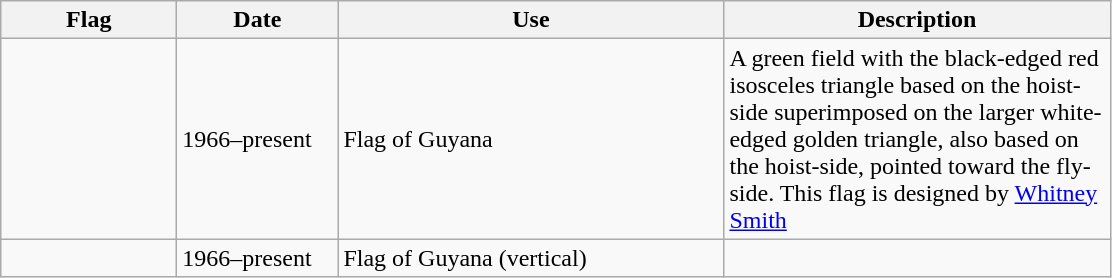<table class="wikitable">
<tr>
<th style="width:110px;">Flag</th>
<th style="width:100px;">Date</th>
<th style="width:250px;">Use</th>
<th style="width:250px;">Description</th>
</tr>
<tr>
<td></td>
<td>1966–present</td>
<td>Flag of Guyana</td>
<td>A green field with the black-edged red isosceles triangle based on the hoist-side superimposed on the larger white-edged golden triangle, also based on the hoist-side, pointed toward the fly-side. This flag is designed by <a href='#'>Whitney Smith</a></td>
</tr>
<tr>
<td></td>
<td>1966–present</td>
<td>Flag of Guyana (vertical)</td>
<td></td>
</tr>
</table>
